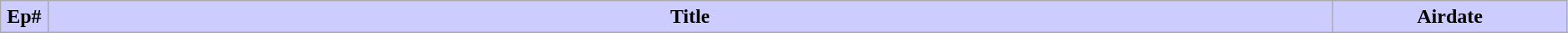<table class="wikitable" width=99%>
<tr>
<th style="background: #CCF" width="3%">Ep#</th>
<th style="background: #CCF">Title</th>
<th style="background: #CCF" width="15%">Airdate<br>
























</th>
</tr>
</table>
